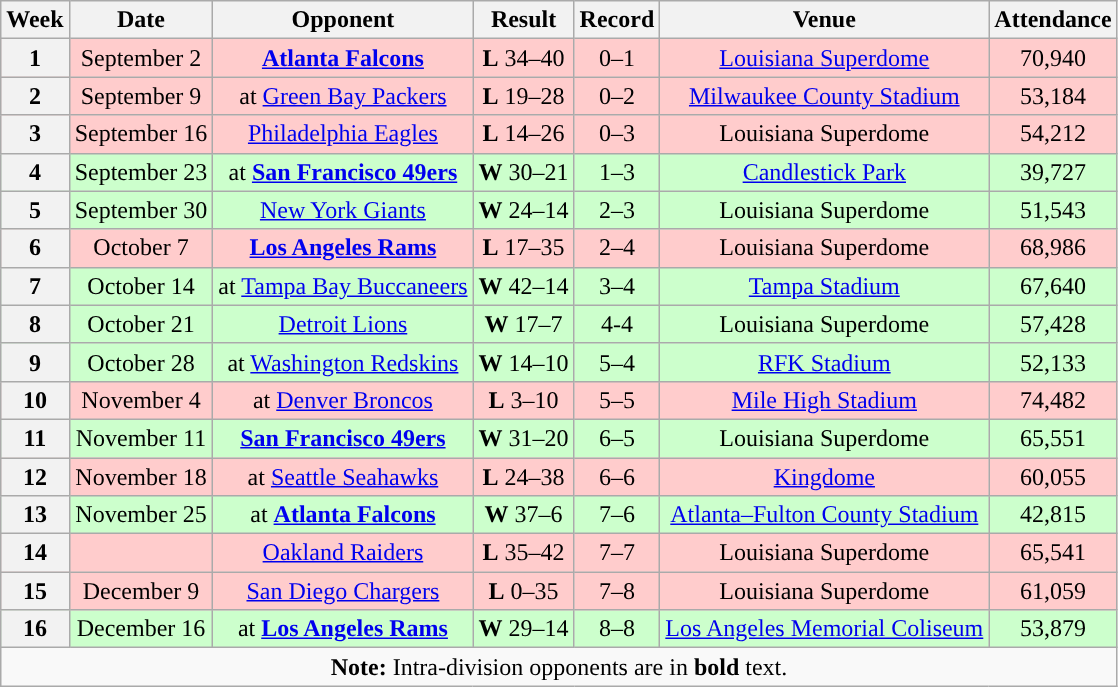<table class="wikitable" style="text-align:center">
<tr>
<th>Week</th>
<th>Date</th>
<th>Opponent</th>
<th>Result</th>
<th>Record</th>
<th>Venue</th>
<th>Attendance</th>
</tr>
<tr style="background:#fcc">
<th>1</th>
<td>September 2</td>
<td><strong><a href='#'>Atlanta Falcons</a></strong></td>
<td><strong>L</strong> 34–40</td>
<td>0–1</td>
<td><a href='#'>Louisiana Superdome</a></td>
<td>70,940</td>
</tr>
<tr style="background:#fcc">
<th>2</th>
<td>September 9</td>
<td>at <a href='#'>Green Bay Packers</a></td>
<td><strong>L</strong> 19–28</td>
<td>0–2</td>
<td><a href='#'>Milwaukee County Stadium</a></td>
<td>53,184</td>
</tr>
<tr style="background:#fcc">
<th>3</th>
<td>September 16</td>
<td><a href='#'>Philadelphia Eagles</a></td>
<td><strong>L</strong> 14–26</td>
<td>0–3</td>
<td>Louisiana Superdome</td>
<td>54,212</td>
</tr>
<tr style="background:#cfc">
<th>4</th>
<td>September 23</td>
<td>at <strong><a href='#'>San Francisco 49ers</a></strong></td>
<td><strong>W</strong> 30–21</td>
<td>1–3</td>
<td><a href='#'>Candlestick Park</a></td>
<td>39,727</td>
</tr>
<tr style="background:#cfc">
<th>5</th>
<td>September 30</td>
<td><a href='#'>New York Giants</a></td>
<td><strong>W</strong> 24–14</td>
<td>2–3</td>
<td>Louisiana Superdome</td>
<td>51,543</td>
</tr>
<tr style="background:#fcc">
<th>6</th>
<td>October 7</td>
<td><strong><a href='#'>Los Angeles Rams</a></strong></td>
<td><strong>L</strong> 17–35</td>
<td>2–4</td>
<td>Louisiana Superdome</td>
<td>68,986</td>
</tr>
<tr style="background:#cfc">
<th>7</th>
<td>October 14</td>
<td>at <a href='#'>Tampa Bay Buccaneers</a></td>
<td><strong>W</strong> 42–14</td>
<td>3–4</td>
<td><a href='#'>Tampa Stadium</a></td>
<td>67,640</td>
</tr>
<tr style="background:#cfc">
<th>8</th>
<td>October 21</td>
<td><a href='#'>Detroit Lions</a></td>
<td><strong>W</strong> 17–7</td>
<td>4-4</td>
<td>Louisiana Superdome</td>
<td>57,428</td>
</tr>
<tr style="background:#cfc">
<th>9</th>
<td>October 28</td>
<td>at <a href='#'>Washington Redskins</a></td>
<td><strong>W</strong> 14–10</td>
<td>5–4</td>
<td><a href='#'>RFK Stadium</a></td>
<td>52,133</td>
</tr>
<tr style="background:#fcc">
<th>10</th>
<td>November 4</td>
<td>at <a href='#'>Denver Broncos</a></td>
<td><strong>L</strong> 3–10</td>
<td>5–5</td>
<td><a href='#'>Mile High Stadium</a></td>
<td>74,482</td>
</tr>
<tr style="background:#cfc">
<th>11</th>
<td>November 11</td>
<td><strong><a href='#'>San Francisco 49ers</a></strong></td>
<td><strong>W</strong> 31–20</td>
<td>6–5</td>
<td>Louisiana Superdome</td>
<td>65,551</td>
</tr>
<tr style="background:#fcc">
<th>12</th>
<td>November 18</td>
<td>at <a href='#'>Seattle Seahawks</a></td>
<td><strong>L</strong> 24–38</td>
<td>6–6</td>
<td><a href='#'>Kingdome</a></td>
<td>60,055</td>
</tr>
<tr style="background:#cfc">
<th>13</th>
<td>November 25</td>
<td>at <strong><a href='#'>Atlanta Falcons</a></strong></td>
<td><strong>W</strong> 37–6</td>
<td>7–6</td>
<td><a href='#'>Atlanta–Fulton County Stadium</a></td>
<td>42,815</td>
</tr>
<tr style="background:#fcc">
<th>14</th>
<td></td>
<td><a href='#'>Oakland Raiders</a></td>
<td><strong>L</strong> 35–42</td>
<td>7–7</td>
<td>Louisiana Superdome</td>
<td>65,541</td>
</tr>
<tr style="background:#fcc">
<th>15</th>
<td>December 9</td>
<td><a href='#'>San Diego Chargers</a></td>
<td><strong>L</strong> 0–35</td>
<td>7–8</td>
<td>Louisiana Superdome</td>
<td>61,059</td>
</tr>
<tr style="background:#cfc">
<th>16</th>
<td>December 16</td>
<td>at <strong><a href='#'>Los Angeles Rams</a></strong></td>
<td><strong>W</strong> 29–14</td>
<td>8–8</td>
<td><a href='#'>Los Angeles Memorial Coliseum</a></td>
<td>53,879</td>
</tr>
<tr>
<td colspan="7"><strong>Note:</strong> Intra-division opponents are in <strong>bold</strong> text.</td>
</tr>
</table>
